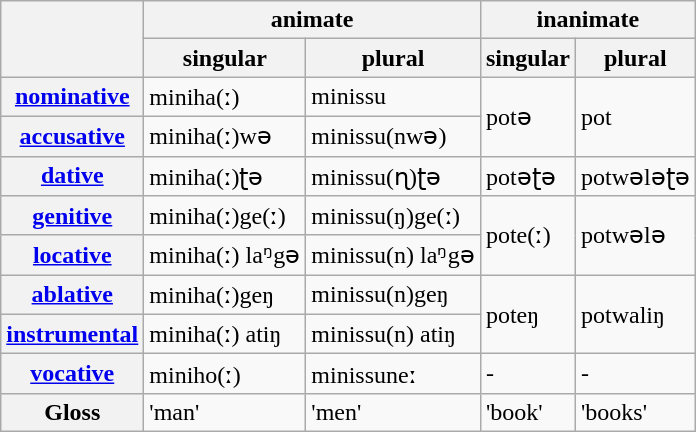<table class="wikitable">
<tr>
<th rowspan="2"></th>
<th colspan="2">animate</th>
<th colspan="2">inanimate</th>
</tr>
<tr>
<th>singular</th>
<th>plural</th>
<th>singular</th>
<th>plural</th>
</tr>
<tr>
<th><a href='#'>nominative</a></th>
<td>miniha(ː)</td>
<td>minissu</td>
<td rowspan="2">potə</td>
<td rowspan="2">pot</td>
</tr>
<tr>
<th><a href='#'>accusative</a></th>
<td>miniha(ː)wə</td>
<td>minissu(nwə)</td>
</tr>
<tr>
<th><a href='#'>dative</a></th>
<td>miniha(ː)ʈə</td>
<td>minissu(ɳ)ʈə</td>
<td>potəʈə</td>
<td>potwələʈə</td>
</tr>
<tr>
<th><a href='#'>genitive</a></th>
<td>miniha(ː)ge(ː)</td>
<td>minissu(ŋ)ge(ː)</td>
<td rowspan="2">pote(ː)</td>
<td rowspan="2">potwələ</td>
</tr>
<tr>
<th><a href='#'>locative</a></th>
<td>miniha(ː) laᵑgə</td>
<td>minissu(n) laᵑgə</td>
</tr>
<tr>
<th><a href='#'>ablative</a></th>
<td>miniha(ː)geŋ</td>
<td>minissu(n)geŋ</td>
<td rowspan="2">poteŋ</td>
<td rowspan="2">potwaliŋ</td>
</tr>
<tr>
<th><a href='#'>instrumental</a></th>
<td>miniha(ː) atiŋ</td>
<td>minissu(n) atiŋ</td>
</tr>
<tr>
<th><a href='#'>vocative</a></th>
<td>miniho(ː)</td>
<td>minissuneː</td>
<td>-</td>
<td>-</td>
</tr>
<tr>
<th>Gloss</th>
<td>'man'</td>
<td>'men'</td>
<td>'book'</td>
<td>'books'</td>
</tr>
</table>
